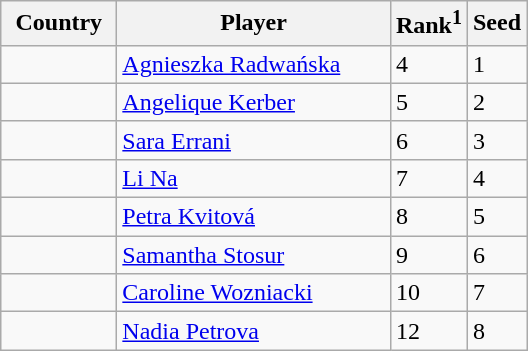<table class="sortable wikitable">
<tr>
<th width="70">Country</th>
<th width="175">Player</th>
<th>Rank<sup>1</sup></th>
<th>Seed</th>
</tr>
<tr>
<td></td>
<td><a href='#'>Agnieszka Radwańska</a></td>
<td>4</td>
<td>1</td>
</tr>
<tr>
<td></td>
<td><a href='#'>Angelique Kerber</a></td>
<td>5</td>
<td>2</td>
</tr>
<tr>
<td></td>
<td><a href='#'>Sara Errani</a></td>
<td>6</td>
<td>3</td>
</tr>
<tr>
<td></td>
<td><a href='#'>Li Na</a></td>
<td>7</td>
<td>4</td>
</tr>
<tr>
<td></td>
<td><a href='#'>Petra Kvitová</a></td>
<td>8</td>
<td>5</td>
</tr>
<tr>
<td></td>
<td><a href='#'>Samantha Stosur</a></td>
<td>9</td>
<td>6</td>
</tr>
<tr>
<td></td>
<td><a href='#'>Caroline Wozniacki</a></td>
<td>10</td>
<td>7</td>
</tr>
<tr>
<td></td>
<td><a href='#'>Nadia Petrova</a></td>
<td>12</td>
<td>8</td>
</tr>
</table>
